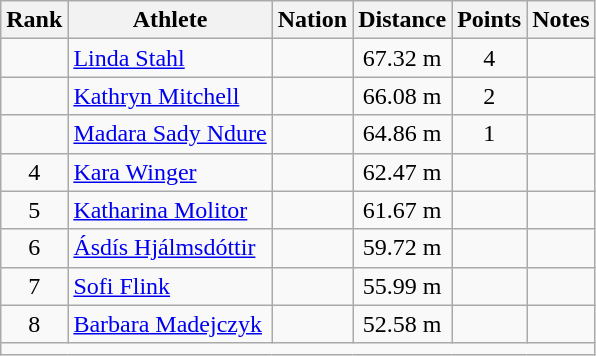<table class="wikitable mw-datatable sortable" style="text-align:center;">
<tr>
<th>Rank</th>
<th>Athlete</th>
<th>Nation</th>
<th>Distance</th>
<th>Points</th>
<th>Notes</th>
</tr>
<tr>
<td></td>
<td align=left><a href='#'>Linda Stahl</a></td>
<td align=left></td>
<td>67.32 m</td>
<td>4</td>
<td></td>
</tr>
<tr>
<td></td>
<td align=left><a href='#'>Kathryn Mitchell</a></td>
<td align=left></td>
<td>66.08 m</td>
<td>2</td>
<td></td>
</tr>
<tr>
<td></td>
<td align=left><a href='#'>Madara Sady Ndure</a></td>
<td align=left></td>
<td>64.86 m</td>
<td>1</td>
<td><strong></strong></td>
</tr>
<tr>
<td>4</td>
<td align=left><a href='#'>Kara Winger</a></td>
<td align=left></td>
<td>62.47 m</td>
<td></td>
<td></td>
</tr>
<tr>
<td>5</td>
<td align=left><a href='#'>Katharina Molitor</a></td>
<td align=left></td>
<td>61.67 m</td>
<td></td>
<td></td>
</tr>
<tr>
<td>6</td>
<td align=left><a href='#'>Ásdís Hjálmsdóttir</a></td>
<td align=left></td>
<td>59.72 m</td>
<td></td>
<td></td>
</tr>
<tr>
<td>7</td>
<td align=left><a href='#'>Sofi Flink</a></td>
<td align=left></td>
<td>55.99 m</td>
<td></td>
<td></td>
</tr>
<tr>
<td>8</td>
<td align=left><a href='#'>Barbara Madejczyk</a></td>
<td align=left></td>
<td>52.58 m</td>
<td></td>
<td></td>
</tr>
<tr class="sortbottom">
<td colspan=6></td>
</tr>
</table>
